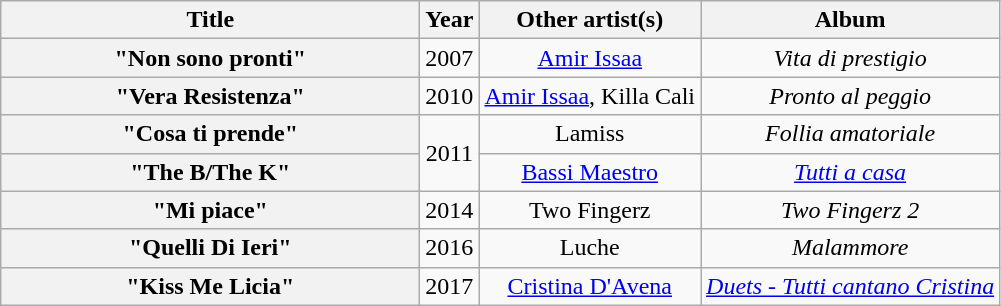<table class="wikitable plainrowheaders" style="text-align:center;">
<tr>
<th scope="col" style="width:17em;">Title</th>
<th scope="col">Year</th>
<th scope="col">Other artist(s)</th>
<th scope="col">Album</th>
</tr>
<tr>
<th scope="row">"Non sono pronti"</th>
<td>2007</td>
<td><a href='#'>Amir Issaa</a></td>
<td><em>Vita di prestigio</em></td>
</tr>
<tr>
<th scope="row">"Vera Resistenza"</th>
<td>2010</td>
<td><a href='#'>Amir Issaa</a>, Killa Cali</td>
<td><em>Pronto al peggio</em></td>
</tr>
<tr>
<th scope="row">"Cosa ti prende"</th>
<td rowspan="2">2011</td>
<td>Lamiss</td>
<td><em>Follia amatoriale</em></td>
</tr>
<tr>
<th scope="row">"The B/The K"</th>
<td><a href='#'>Bassi Maestro</a></td>
<td><em><a href='#'>Tutti a casa</a></em></td>
</tr>
<tr>
<th scope="row">"Mi piace"</th>
<td>2014</td>
<td>Two Fingerz</td>
<td><em>Two Fingerz 2</em></td>
</tr>
<tr>
<th scope="row">"Quelli Di Ieri"</th>
<td>2016</td>
<td>Luche</td>
<td><em>Malammore</em></td>
</tr>
<tr>
<th scope="row">"Kiss Me Licia"</th>
<td>2017</td>
<td><a href='#'>Cristina D'Avena</a></td>
<td><em><a href='#'>Duets - Tutti cantano Cristina</a></em></td>
</tr>
</table>
